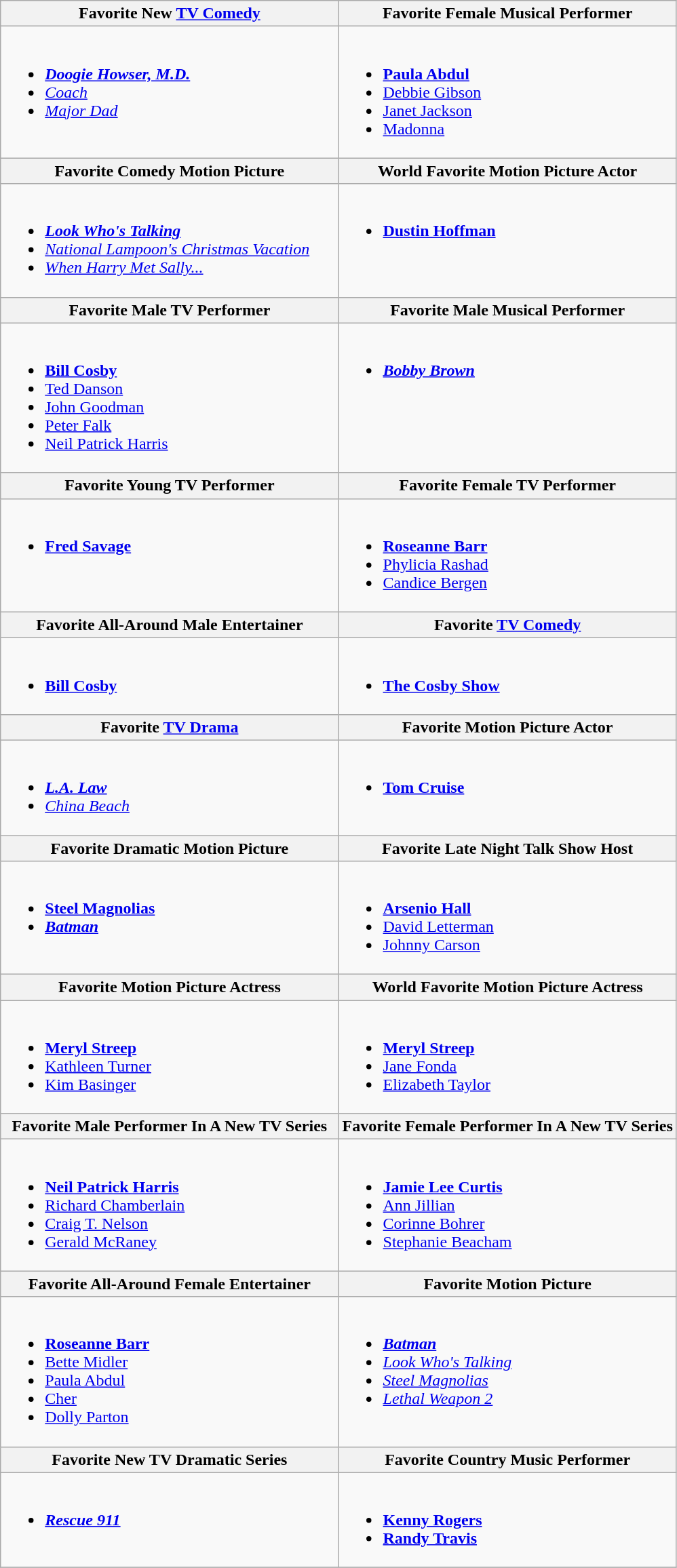<table class="wikitable">
<tr>
<th width="50%">Favorite New <a href='#'>TV Comedy</a></th>
<th width="50%">Favorite Female Musical Performer</th>
</tr>
<tr>
<td valign="top"><br><ul><li><strong><em><a href='#'>Doogie Howser, M.D.</a></em></strong></li><li><a href='#'><em>Coach</em></a></li><li><em><a href='#'>Major Dad</a></em></li></ul></td>
<td valign="top"><br><ul><li><strong><a href='#'>Paula Abdul</a></strong></li><li><a href='#'>Debbie Gibson</a></li><li><a href='#'>Janet Jackson</a></li><li><a href='#'>Madonna</a></li></ul></td>
</tr>
<tr>
<th>Favorite Comedy Motion Picture</th>
<th>World Favorite Motion Picture Actor</th>
</tr>
<tr>
<td valign="top"><br><ul><li><strong><em><a href='#'>Look Who's Talking</a></em></strong></li><li><em><a href='#'>National Lampoon's Christmas Vacation</a></em></li><li><em><a href='#'>When Harry Met Sally...</a></em></li></ul></td>
<td valign="top"><br><ul><li><strong><a href='#'>Dustin Hoffman</a></strong></li></ul></td>
</tr>
<tr>
<th>Favorite Male TV Performer</th>
<th>Favorite Male Musical Performer</th>
</tr>
<tr>
<td valign="top"><br><ul><li><strong><a href='#'>Bill Cosby</a></strong></li><li><a href='#'>Ted Danson</a></li><li><a href='#'>John Goodman</a></li><li><a href='#'>Peter Falk</a></li><li><a href='#'>Neil Patrick Harris</a></li></ul></td>
<td valign="top"><br><ul><li><strong><em><a href='#'>Bobby Brown</a></em></strong></li></ul></td>
</tr>
<tr>
<th>Favorite Young TV Performer</th>
<th>Favorite Female TV Performer</th>
</tr>
<tr>
<td valign="top"><br><ul><li><strong><a href='#'>Fred Savage</a></strong></li></ul></td>
<td valign="top"><br><ul><li><strong><a href='#'>Roseanne Barr</a></strong></li><li><a href='#'>Phylicia Rashad</a></li><li><a href='#'>Candice Bergen</a></li></ul></td>
</tr>
<tr>
<th>Favorite All-Around Male Entertainer</th>
<th>Favorite <a href='#'>TV Comedy</a></th>
</tr>
<tr>
<td valign="top"><br><ul><li><strong><a href='#'>Bill Cosby</a></strong></li></ul></td>
<td valign="top"><br><ul><li><strong><a href='#'>The Cosby Show</a></strong></li></ul></td>
</tr>
<tr>
<th>Favorite <a href='#'>TV Drama</a></th>
<th>Favorite Motion Picture Actor</th>
</tr>
<tr>
<td valign="top"><br><ul><li><strong><em><a href='#'>L.A. Law</a></em></strong></li><li><em><a href='#'>China Beach</a></em></li></ul></td>
<td valign="top"><br><ul><li><strong><a href='#'>Tom Cruise</a></strong></li></ul></td>
</tr>
<tr>
<th>Favorite Dramatic Motion Picture</th>
<th>Favorite Late Night Talk Show Host</th>
</tr>
<tr>
<td valign="top"><br><ul><li><strong><a href='#'>Steel Magnolias</a></strong></li><li><strong><a href='#'><em>Batman</em></a></strong></li></ul></td>
<td valign="top"><br><ul><li><strong><a href='#'>Arsenio Hall</a></strong></li><li><a href='#'>David Letterman</a></li><li><a href='#'>Johnny Carson</a></li></ul></td>
</tr>
<tr>
<th>Favorite Motion Picture Actress</th>
<th>World Favorite Motion Picture Actress</th>
</tr>
<tr>
<td valign="top"><br><ul><li><strong><a href='#'>Meryl Streep</a></strong></li><li><a href='#'>Kathleen Turner</a></li><li><a href='#'>Kim Basinger</a></li></ul></td>
<td valign="top"><br><ul><li><strong><a href='#'>Meryl Streep</a></strong></li><li><a href='#'>Jane Fonda</a></li><li><a href='#'>Elizabeth Taylor</a></li></ul></td>
</tr>
<tr>
<th>Favorite Male Performer In A New TV Series</th>
<th>Favorite Female Performer In A New TV Series</th>
</tr>
<tr>
<td valign="top"><br><ul><li><strong><a href='#'>Neil Patrick Harris</a></strong></li><li><a href='#'>Richard Chamberlain</a></li><li><a href='#'>Craig T. Nelson</a></li><li><a href='#'>Gerald McRaney</a></li></ul></td>
<td valign="top"><br><ul><li><strong><a href='#'>Jamie Lee Curtis</a></strong></li><li><a href='#'>Ann Jillian</a></li><li><a href='#'>Corinne Bohrer</a></li><li><a href='#'>Stephanie Beacham</a></li></ul></td>
</tr>
<tr>
<th>Favorite All-Around Female Entertainer</th>
<th>Favorite Motion Picture</th>
</tr>
<tr>
<td valign="top"><br><ul><li><strong><a href='#'>Roseanne Barr</a></strong></li><li><a href='#'>Bette Midler</a></li><li><a href='#'>Paula Abdul</a></li><li><a href='#'>Cher</a></li><li><a href='#'>Dolly Parton</a></li></ul></td>
<td valign="top"><br><ul><li><strong><em><a href='#'>Batman</a></em></strong></li><li><em><a href='#'>Look Who's Talking</a></em></li><li><em><a href='#'>Steel Magnolias</a></em></li><li><em><a href='#'>Lethal Weapon 2</a></em></li></ul></td>
</tr>
<tr>
<th>Favorite New TV Dramatic Series</th>
<th>Favorite Country Music Performer</th>
</tr>
<tr>
<td valign="top"><br><ul><li><strong><em><a href='#'>Rescue 911</a></em></strong></li></ul></td>
<td valign="top"><br><ul><li><strong><a href='#'>Kenny Rogers</a></strong></li><li><strong><a href='#'>Randy Travis</a></strong></li></ul></td>
</tr>
<tr>
</tr>
</table>
